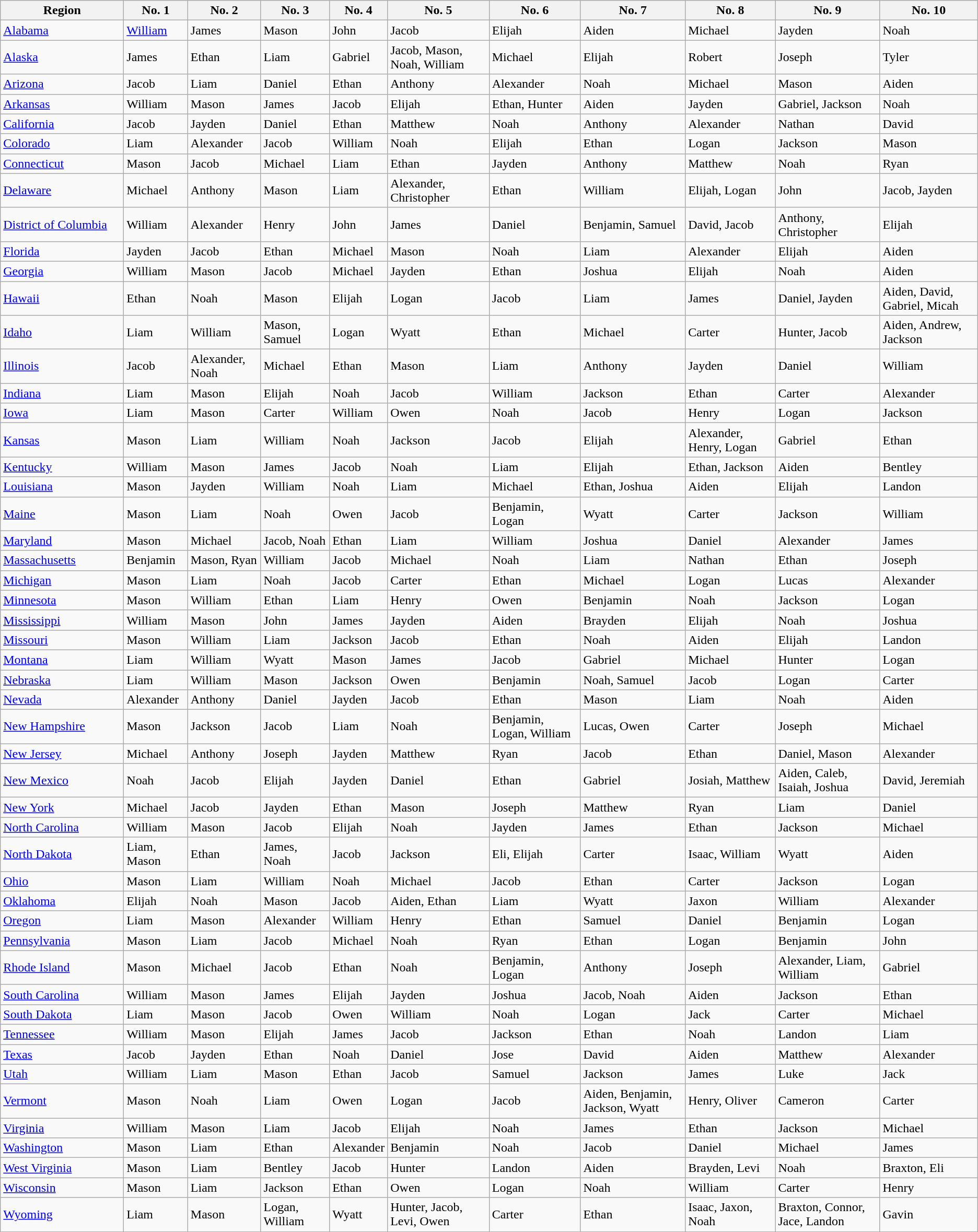<table class="wikitable sortable mw-collapsible" style="min-width:22em">
<tr>
<th width=150>Region</th>
<th>No. 1</th>
<th>No. 2</th>
<th>No. 3</th>
<th>No. 4</th>
<th>No. 5</th>
<th>No. 6</th>
<th>No. 7</th>
<th>No. 8</th>
<th>No. 9</th>
<th>No. 10</th>
</tr>
<tr>
<td><a href='#'>Alabama</a></td>
<td><a href='#'>William</a></td>
<td>James</td>
<td>Mason</td>
<td>John</td>
<td>Jacob</td>
<td>Elijah</td>
<td>Aiden</td>
<td>Michael</td>
<td>Jayden</td>
<td>Noah</td>
</tr>
<tr>
<td><a href='#'>Alaska</a></td>
<td>James</td>
<td>Ethan</td>
<td>Liam</td>
<td>Gabriel</td>
<td>Jacob, Mason, Noah, William</td>
<td>Michael</td>
<td>Elijah</td>
<td>Robert</td>
<td>Joseph</td>
<td>Tyler</td>
</tr>
<tr>
<td><a href='#'>Arizona</a></td>
<td>Jacob</td>
<td>Liam</td>
<td>Daniel</td>
<td>Ethan</td>
<td>Anthony</td>
<td>Alexander</td>
<td>Noah</td>
<td>Michael</td>
<td>Mason</td>
<td>Aiden</td>
</tr>
<tr>
<td><a href='#'>Arkansas</a></td>
<td>William</td>
<td>Mason</td>
<td>James</td>
<td>Jacob</td>
<td>Elijah</td>
<td>Ethan, Hunter</td>
<td>Aiden</td>
<td>Jayden</td>
<td>Gabriel, Jackson</td>
<td>Noah</td>
</tr>
<tr>
<td><a href='#'>California</a></td>
<td>Jacob</td>
<td>Jayden</td>
<td>Daniel</td>
<td>Ethan</td>
<td>Matthew</td>
<td>Noah</td>
<td>Anthony</td>
<td>Alexander</td>
<td>Nathan</td>
<td>David</td>
</tr>
<tr>
<td><a href='#'>Colorado</a></td>
<td>Liam</td>
<td>Alexander</td>
<td>Jacob</td>
<td>William</td>
<td>Noah</td>
<td>Elijah</td>
<td>Ethan</td>
<td>Logan</td>
<td>Jackson</td>
<td>Mason</td>
</tr>
<tr>
<td><a href='#'>Connecticut</a></td>
<td>Mason</td>
<td>Jacob</td>
<td>Michael</td>
<td>Liam</td>
<td>Ethan</td>
<td>Jayden</td>
<td>Anthony</td>
<td>Matthew</td>
<td>Noah</td>
<td>Ryan</td>
</tr>
<tr>
<td><a href='#'>Delaware</a></td>
<td>Michael</td>
<td>Anthony</td>
<td>Mason</td>
<td>Liam</td>
<td>Alexander, Christopher</td>
<td>Ethan</td>
<td>William</td>
<td>Elijah, Logan</td>
<td>John</td>
<td>Jacob, Jayden</td>
</tr>
<tr>
<td><a href='#'>District of Columbia</a></td>
<td>William</td>
<td>Alexander</td>
<td>Henry</td>
<td>John</td>
<td>James</td>
<td>Daniel</td>
<td>Benjamin, Samuel</td>
<td>David, Jacob</td>
<td>Anthony, Christopher</td>
<td>Elijah</td>
</tr>
<tr>
<td><a href='#'>Florida</a></td>
<td>Jayden</td>
<td>Jacob</td>
<td>Ethan</td>
<td>Michael</td>
<td>Mason</td>
<td>Noah</td>
<td>Liam</td>
<td>Alexander</td>
<td>Elijah</td>
<td>Aiden</td>
</tr>
<tr>
<td><a href='#'>Georgia</a></td>
<td>William</td>
<td>Mason</td>
<td>Jacob</td>
<td>Michael</td>
<td>Jayden</td>
<td>Ethan</td>
<td>Joshua</td>
<td>Elijah</td>
<td>Noah</td>
<td>Aiden</td>
</tr>
<tr>
<td><a href='#'>Hawaii</a></td>
<td>Ethan</td>
<td>Noah</td>
<td>Mason</td>
<td>Elijah</td>
<td>Logan</td>
<td>Jacob</td>
<td>Liam</td>
<td>James</td>
<td>Daniel, Jayden</td>
<td>Aiden, David, Gabriel, Micah</td>
</tr>
<tr>
<td><a href='#'>Idaho</a></td>
<td>Liam</td>
<td>William</td>
<td>Mason, Samuel</td>
<td>Logan</td>
<td>Wyatt</td>
<td>Ethan</td>
<td>Michael</td>
<td>Carter</td>
<td>Hunter, Jacob</td>
<td>Aiden, Andrew, Jackson</td>
</tr>
<tr>
<td><a href='#'>Illinois</a></td>
<td>Jacob</td>
<td>Alexander, Noah</td>
<td>Michael</td>
<td>Ethan</td>
<td>Mason</td>
<td>Liam</td>
<td>Anthony</td>
<td>Jayden</td>
<td>Daniel</td>
<td>William</td>
</tr>
<tr>
<td><a href='#'>Indiana</a></td>
<td>Liam</td>
<td>Mason</td>
<td>Elijah</td>
<td>Noah</td>
<td>Jacob</td>
<td>William</td>
<td>Jackson</td>
<td>Ethan</td>
<td>Carter</td>
<td>Alexander</td>
</tr>
<tr>
<td><a href='#'>Iowa</a></td>
<td>Liam</td>
<td>Mason</td>
<td>Carter</td>
<td>William</td>
<td>Owen</td>
<td>Noah</td>
<td>Jacob</td>
<td>Henry</td>
<td>Logan</td>
<td>Jackson</td>
</tr>
<tr>
<td><a href='#'>Kansas</a></td>
<td>Mason</td>
<td>Liam</td>
<td>William</td>
<td>Noah</td>
<td>Jackson</td>
<td>Jacob</td>
<td>Elijah</td>
<td>Alexander, Henry, Logan</td>
<td>Gabriel</td>
<td>Ethan</td>
</tr>
<tr>
<td><a href='#'>Kentucky</a></td>
<td>William</td>
<td>Mason</td>
<td>James</td>
<td>Jacob</td>
<td>Noah</td>
<td>Liam</td>
<td>Elijah</td>
<td>Ethan, Jackson</td>
<td>Aiden</td>
<td>Bentley</td>
</tr>
<tr>
<td><a href='#'>Louisiana</a></td>
<td>Mason</td>
<td>Jayden</td>
<td>William</td>
<td>Noah</td>
<td>Liam</td>
<td>Michael</td>
<td>Ethan, Joshua</td>
<td>Aiden</td>
<td>Elijah</td>
<td>Landon</td>
</tr>
<tr>
<td><a href='#'>Maine</a></td>
<td>Mason</td>
<td>Liam</td>
<td>Noah</td>
<td>Owen</td>
<td>Jacob</td>
<td>Benjamin, Logan</td>
<td>Wyatt</td>
<td>Carter</td>
<td>Jackson</td>
<td>William</td>
</tr>
<tr>
<td><a href='#'>Maryland</a></td>
<td>Mason</td>
<td>Michael</td>
<td>Jacob, Noah</td>
<td>Ethan</td>
<td>Liam</td>
<td>William</td>
<td>Joshua</td>
<td>Daniel</td>
<td>Alexander</td>
<td>James</td>
</tr>
<tr>
<td><a href='#'>Massachusetts</a></td>
<td>Benjamin</td>
<td>Mason, Ryan</td>
<td>William</td>
<td>Jacob</td>
<td>Michael</td>
<td>Noah</td>
<td>Liam</td>
<td>Nathan</td>
<td>Ethan</td>
<td>Joseph</td>
</tr>
<tr>
<td><a href='#'>Michigan</a></td>
<td>Mason</td>
<td>Liam</td>
<td>Noah</td>
<td>Jacob</td>
<td>Carter</td>
<td>Ethan</td>
<td>Michael</td>
<td>Logan</td>
<td>Lucas</td>
<td>Alexander</td>
</tr>
<tr>
<td><a href='#'>Minnesota</a></td>
<td>Mason</td>
<td>William</td>
<td>Ethan</td>
<td>Liam</td>
<td>Henry</td>
<td>Owen</td>
<td>Benjamin</td>
<td>Noah</td>
<td>Jackson</td>
<td>Logan</td>
</tr>
<tr>
<td><a href='#'>Mississippi</a></td>
<td>William</td>
<td>Mason</td>
<td>John</td>
<td>James</td>
<td>Jayden</td>
<td>Aiden</td>
<td>Brayden</td>
<td>Elijah</td>
<td>Noah</td>
<td>Joshua</td>
</tr>
<tr>
<td><a href='#'>Missouri</a></td>
<td>Mason</td>
<td>William</td>
<td>Liam</td>
<td>Jackson</td>
<td>Jacob</td>
<td>Ethan</td>
<td>Noah</td>
<td>Aiden</td>
<td>Elijah</td>
<td>Landon</td>
</tr>
<tr>
<td><a href='#'>Montana</a></td>
<td>Liam</td>
<td>William</td>
<td>Wyatt</td>
<td>Mason</td>
<td>James</td>
<td>Jacob</td>
<td>Gabriel</td>
<td>Michael</td>
<td>Hunter</td>
<td>Logan</td>
</tr>
<tr>
<td><a href='#'>Nebraska</a></td>
<td>Liam</td>
<td>William</td>
<td>Mason</td>
<td>Jackson</td>
<td>Owen</td>
<td>Benjamin</td>
<td>Noah, Samuel</td>
<td>Jacob</td>
<td>Logan</td>
<td>Carter</td>
</tr>
<tr>
<td><a href='#'>Nevada</a></td>
<td>Alexander</td>
<td>Anthony</td>
<td>Daniel</td>
<td>Jayden</td>
<td>Jacob</td>
<td>Ethan</td>
<td>Mason</td>
<td>Liam</td>
<td>Noah</td>
<td>Aiden</td>
</tr>
<tr>
<td><a href='#'>New Hampshire</a></td>
<td>Mason</td>
<td>Jackson</td>
<td>Jacob</td>
<td>Liam</td>
<td>Noah</td>
<td>Benjamin, Logan, William</td>
<td>Lucas, Owen</td>
<td>Carter</td>
<td>Joseph</td>
<td>Michael</td>
</tr>
<tr>
<td><a href='#'>New Jersey</a></td>
<td>Michael</td>
<td>Anthony</td>
<td>Joseph</td>
<td>Jayden</td>
<td>Matthew</td>
<td>Ryan</td>
<td>Jacob</td>
<td>Ethan</td>
<td>Daniel, Mason</td>
<td>Alexander</td>
</tr>
<tr>
<td><a href='#'>New Mexico</a></td>
<td>Noah</td>
<td>Jacob</td>
<td>Elijah</td>
<td>Jayden</td>
<td>Daniel</td>
<td>Ethan</td>
<td>Gabriel</td>
<td>Josiah, Matthew</td>
<td>Aiden, Caleb, Isaiah, Joshua</td>
<td>David, Jeremiah</td>
</tr>
<tr>
<td><a href='#'>New York</a></td>
<td>Michael</td>
<td>Jacob</td>
<td>Jayden</td>
<td>Ethan</td>
<td>Mason</td>
<td>Joseph</td>
<td>Matthew</td>
<td>Ryan</td>
<td>Liam</td>
<td>Daniel</td>
</tr>
<tr>
<td><a href='#'>North Carolina</a></td>
<td>William</td>
<td>Mason</td>
<td>Jacob</td>
<td>Elijah</td>
<td>Noah</td>
<td>Jayden</td>
<td>James</td>
<td>Ethan</td>
<td>Jackson</td>
<td>Michael</td>
</tr>
<tr>
<td><a href='#'>North Dakota</a></td>
<td>Liam, Mason</td>
<td>Ethan</td>
<td>James, Noah</td>
<td>Jacob</td>
<td>Jackson</td>
<td>Eli, Elijah</td>
<td>Carter</td>
<td>Isaac, William</td>
<td>Wyatt</td>
<td>Aiden</td>
</tr>
<tr>
<td><a href='#'>Ohio</a></td>
<td>Mason</td>
<td>Liam</td>
<td>William</td>
<td>Noah</td>
<td>Michael</td>
<td>Jacob</td>
<td>Ethan</td>
<td>Carter</td>
<td>Jackson</td>
<td>Logan</td>
</tr>
<tr>
<td><a href='#'>Oklahoma</a></td>
<td>Elijah</td>
<td>Noah</td>
<td>Mason</td>
<td>Jacob</td>
<td>Aiden, Ethan</td>
<td>Liam</td>
<td>Wyatt</td>
<td>Jaxon</td>
<td>William</td>
<td>Alexander</td>
</tr>
<tr>
<td><a href='#'>Oregon</a></td>
<td>Liam</td>
<td>Mason</td>
<td>Alexander</td>
<td>William</td>
<td>Henry</td>
<td>Ethan</td>
<td>Samuel</td>
<td>Daniel</td>
<td>Benjamin</td>
<td>Logan</td>
</tr>
<tr>
<td><a href='#'>Pennsylvania</a></td>
<td>Mason</td>
<td>Liam</td>
<td>Jacob</td>
<td>Michael</td>
<td>Noah</td>
<td>Ryan</td>
<td>Ethan</td>
<td>Logan</td>
<td>Benjamin</td>
<td>John</td>
</tr>
<tr>
<td><a href='#'>Rhode Island</a></td>
<td>Mason</td>
<td>Michael</td>
<td>Jacob</td>
<td>Ethan</td>
<td>Noah</td>
<td>Benjamin, Logan</td>
<td>Anthony</td>
<td>Joseph</td>
<td>Alexander, Liam, William</td>
<td>Gabriel</td>
</tr>
<tr>
<td><a href='#'>South Carolina</a></td>
<td>William</td>
<td>Mason</td>
<td>James</td>
<td>Elijah</td>
<td>Jayden</td>
<td>Joshua</td>
<td>Jacob, Noah</td>
<td>Aiden</td>
<td>Jackson</td>
<td>Ethan</td>
</tr>
<tr>
<td><a href='#'>South Dakota</a></td>
<td>Liam</td>
<td>Mason</td>
<td>Jacob</td>
<td>Owen</td>
<td>William</td>
<td>Noah</td>
<td>Logan</td>
<td>Jack</td>
<td>Carter</td>
<td>Michael</td>
</tr>
<tr>
<td><a href='#'>Tennessee</a></td>
<td>William</td>
<td>Mason</td>
<td>Elijah</td>
<td>James</td>
<td>Jacob</td>
<td>Jackson</td>
<td>Ethan</td>
<td>Noah</td>
<td>Landon</td>
<td>Liam</td>
</tr>
<tr>
<td><a href='#'>Texas</a></td>
<td>Jacob</td>
<td>Jayden</td>
<td>Ethan</td>
<td>Noah</td>
<td>Daniel</td>
<td>Jose</td>
<td>David</td>
<td>Aiden</td>
<td>Matthew</td>
<td>Alexander</td>
</tr>
<tr>
<td><a href='#'>Utah</a></td>
<td>William</td>
<td>Liam</td>
<td>Mason</td>
<td>Ethan</td>
<td>Jacob</td>
<td>Samuel</td>
<td>Jackson</td>
<td>James</td>
<td>Luke</td>
<td>Jack</td>
</tr>
<tr>
<td><a href='#'>Vermont</a></td>
<td>Mason</td>
<td>Noah</td>
<td>Liam</td>
<td>Owen</td>
<td>Logan</td>
<td>Jacob</td>
<td>Aiden, Benjamin, Jackson, Wyatt</td>
<td>Henry, Oliver</td>
<td>Cameron</td>
<td>Carter</td>
</tr>
<tr>
<td><a href='#'>Virginia</a></td>
<td>William</td>
<td>Mason</td>
<td>Liam</td>
<td>Jacob</td>
<td>Elijah</td>
<td>Noah</td>
<td>James</td>
<td>Ethan</td>
<td>Jackson</td>
<td>Michael</td>
</tr>
<tr>
<td><a href='#'>Washington</a></td>
<td>Mason</td>
<td>Liam</td>
<td>Ethan</td>
<td>Alexander</td>
<td>Benjamin</td>
<td>Noah</td>
<td>Jacob</td>
<td>Daniel</td>
<td>Michael</td>
<td>James</td>
</tr>
<tr>
<td><a href='#'>West Virginia</a></td>
<td>Mason</td>
<td>Liam</td>
<td>Bentley</td>
<td>Jacob</td>
<td>Hunter</td>
<td>Landon</td>
<td>Aiden</td>
<td>Brayden, Levi</td>
<td>Noah</td>
<td>Braxton, Eli</td>
</tr>
<tr>
<td><a href='#'>Wisconsin</a></td>
<td>Mason</td>
<td>Liam</td>
<td>Jackson</td>
<td>Ethan</td>
<td>Owen</td>
<td>Logan</td>
<td>Noah</td>
<td>William</td>
<td>Carter</td>
<td>Henry</td>
</tr>
<tr>
<td><a href='#'>Wyoming</a></td>
<td>Liam</td>
<td>Mason</td>
<td>Logan, William</td>
<td>Wyatt</td>
<td>Hunter, Jacob, Levi, Owen</td>
<td>Carter</td>
<td>Ethan</td>
<td>Isaac, Jaxon, Noah</td>
<td>Braxton, Connor, Jace, Landon</td>
<td>Gavin</td>
</tr>
<tr>
</tr>
</table>
